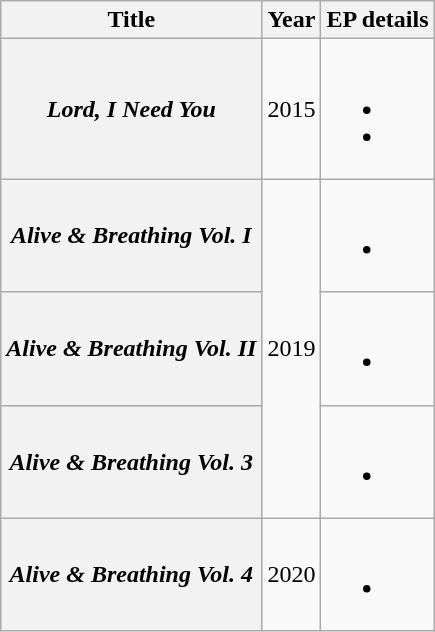<table class="wikitable plainrowheaders" style="text-align:center;">
<tr>
<th>Title</th>
<th>Year</th>
<th>EP details</th>
</tr>
<tr>
<th scope="row"><em>Lord, I Need You</em></th>
<td>2015</td>
<td><br><ul><li></li><li></li></ul></td>
</tr>
<tr>
<th scope="row"><em>Alive & Breathing Vol. I</em></th>
<td rowspan="3">2019</td>
<td><br><ul><li></li></ul></td>
</tr>
<tr>
<th scope="row"><em>Alive & Breathing Vol. II</em></th>
<td><br><ul><li></li></ul></td>
</tr>
<tr>
<th scope="row"><em>Alive & Breathing Vol. 3</em></th>
<td><br><ul><li></li></ul></td>
</tr>
<tr>
<th scope="row"><em>Alive & Breathing Vol. 4</em></th>
<td>2020</td>
<td><br><ul><li></li></ul></td>
</tr>
</table>
